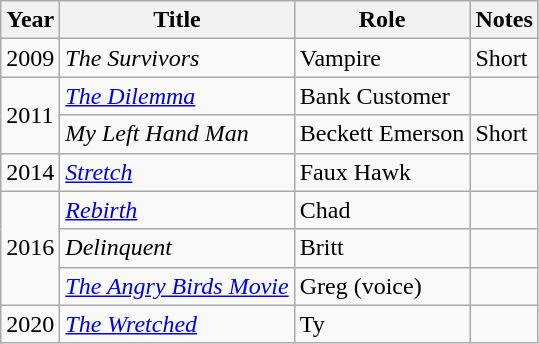<table class="wikitable sortable">
<tr>
<th>Year</th>
<th>Title</th>
<th>Role</th>
<th class="unsortable">Notes</th>
</tr>
<tr>
<td>2009</td>
<td><em>The Survivors</em></td>
<td>Vampire</td>
<td>Short</td>
</tr>
<tr>
<td rowspan=2>2011</td>
<td><em><a href='#'>The Dilemma</a></em></td>
<td>Bank Customer</td>
<td></td>
</tr>
<tr>
<td><em>My Left Hand Man</em></td>
<td>Beckett Emerson</td>
<td>Short</td>
</tr>
<tr>
<td>2014</td>
<td><em><a href='#'>Stretch</a></em></td>
<td>Faux Hawk</td>
<td></td>
</tr>
<tr>
<td rowspan=3>2016</td>
<td><em><a href='#'>Rebirth</a></em></td>
<td>Chad</td>
<td></td>
</tr>
<tr>
<td><em>Delinquent</em></td>
<td>Britt</td>
<td></td>
</tr>
<tr>
<td><em><a href='#'>The Angry Birds Movie</a></em></td>
<td>Greg (voice)</td>
<td></td>
</tr>
<tr>
<td>2020</td>
<td><em><a href='#'>The Wretched</a></em></td>
<td>Ty</td>
<td></td>
</tr>
</table>
